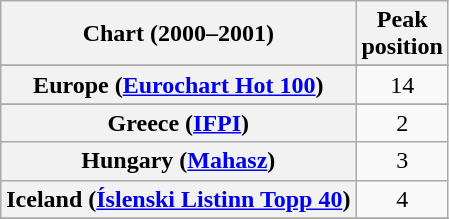<table class="wikitable sortable plainrowheaders" style="text-align:center">
<tr>
<th>Chart (2000–2001)</th>
<th>Peak<br>position</th>
</tr>
<tr>
</tr>
<tr>
</tr>
<tr>
</tr>
<tr>
</tr>
<tr>
</tr>
<tr>
<th scope="row">Europe (<a href='#'>Eurochart Hot 100</a>)</th>
<td>14</td>
</tr>
<tr>
</tr>
<tr>
<th scope="row">Greece (<a href='#'>IFPI</a>)</th>
<td>2</td>
</tr>
<tr>
<th scope="row">Hungary (<a href='#'>Mahasz</a>)</th>
<td>3</td>
</tr>
<tr>
<th scope="row">Iceland (<a href='#'>Íslenski Listinn Topp 40</a>)</th>
<td>4</td>
</tr>
<tr>
</tr>
<tr>
</tr>
<tr>
</tr>
<tr>
</tr>
<tr>
</tr>
<tr>
</tr>
<tr>
</tr>
<tr>
</tr>
<tr>
</tr>
</table>
